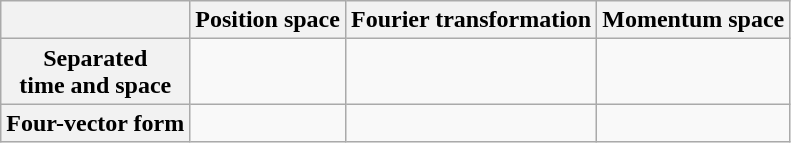<table class="wikitable">
<tr>
<th></th>
<th>Position space<br></th>
<th>Fourier transformation<br></th>
<th>Momentum space<br></th>
</tr>
<tr>
<th>Separated<br>time and space</th>
<td></td>
<td></td>
<td></td>
</tr>
<tr>
<th>Four-vector form</th>
<td></td>
<td></td>
<td></td>
</tr>
</table>
